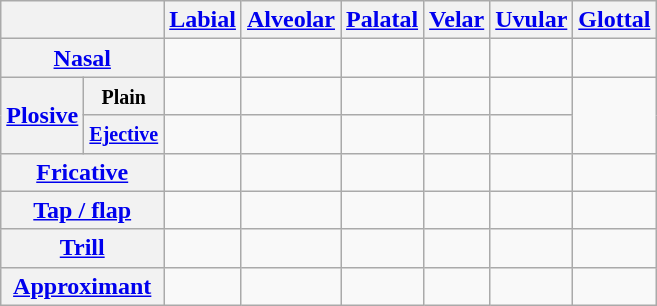<table class="wikitable" style="text-align:center;">
<tr>
<th colspan=2></th>
<th><a href='#'>Labial</a></th>
<th><a href='#'>Alveolar</a></th>
<th><a href='#'>Palatal</a></th>
<th><a href='#'>Velar</a></th>
<th><a href='#'>Uvular</a></th>
<th><a href='#'>Glottal</a></th>
</tr>
<tr>
<th colspan=2><a href='#'>Nasal</a></th>
<td></td>
<td></td>
<td></td>
<td></td>
<td></td>
<td></td>
</tr>
<tr>
<th rowspan=2><a href='#'>Plosive</a></th>
<th><small>Plain</small></th>
<td></td>
<td></td>
<td></td>
<td></td>
<td></td>
<td rowspan=2></td>
</tr>
<tr>
<th><small><a href='#'>Ejective</a></small></th>
<td></td>
<td></td>
<td></td>
<td></td>
<td></td>
</tr>
<tr>
<th colspan=2><a href='#'>Fricative</a></th>
<td></td>
<td></td>
<td></td>
<td></td>
<td></td>
<td></td>
</tr>
<tr>
<th colspan=2><a href='#'>Tap / flap</a></th>
<td></td>
<td></td>
<td></td>
<td></td>
<td></td>
<td></td>
</tr>
<tr>
<th colspan="2"><a href='#'>Trill</a></th>
<td></td>
<td></td>
<td></td>
<td></td>
<td></td>
<td></td>
</tr>
<tr>
<th colspan=2><a href='#'>Approximant</a></th>
<td></td>
<td></td>
<td></td>
<td></td>
<td></td>
<td></td>
</tr>
</table>
